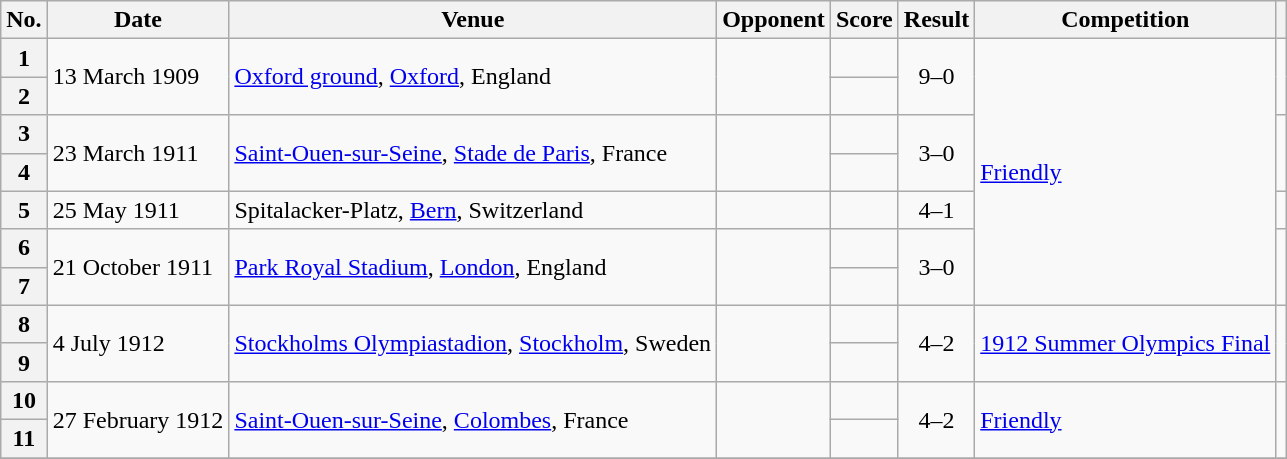<table class="wikitable plainrowheaders sortable">
<tr>
<th scope=col>No.</th>
<th scope=col>Date</th>
<th scope=col>Venue</th>
<th scope=col>Opponent</th>
<th scope=col>Score</th>
<th scope=col>Result</th>
<th scope=col>Competition</th>
<th scope=col class=unsortable></th>
</tr>
<tr>
<th scope=row>1</th>
<td rowspan=2>13 March 1909</td>
<td rowspan=2><a href='#'>Oxford ground</a>, <a href='#'>Oxford</a>, England</td>
<td rowspan=2></td>
<td></td>
<td rowspan=2 style="text-align:center;">9–0</td>
<td rowspan=7><a href='#'>Friendly</a></td>
<td rowspan=2></td>
</tr>
<tr>
<th scope=row>2</th>
<td></td>
</tr>
<tr>
<th scope=row>3</th>
<td rowspan=2>23 March 1911</td>
<td rowspan=2><a href='#'>Saint-Ouen-sur-Seine</a>, <a href='#'>Stade de Paris</a>, France</td>
<td rowspan=2></td>
<td></td>
<td rowspan=2 style="text-align:center;">3–0</td>
<td rowspan=2></td>
</tr>
<tr>
<th scope=row>4</th>
<td></td>
</tr>
<tr>
<th scope=row>5</th>
<td>25 May 1911</td>
<td>Spitalacker-Platz, <a href='#'>Bern</a>, Switzerland</td>
<td></td>
<td></td>
<td style="text-align:center;">4–1</td>
<td></td>
</tr>
<tr>
<th scope=row>6</th>
<td rowspan=2>21 October 1911</td>
<td rowspan=2><a href='#'>Park Royal Stadium</a>, <a href='#'>London</a>, England</td>
<td rowspan=2></td>
<td></td>
<td rowspan=2 style="text-align:center;">3–0</td>
<td rowspan=2></td>
</tr>
<tr>
<th scope=row>7</th>
<td></td>
</tr>
<tr>
<th scope=row>8</th>
<td rowspan=2>4 July 1912</td>
<td rowspan=2><a href='#'>Stockholms Olympiastadion</a>, <a href='#'>Stockholm</a>, Sweden</td>
<td rowspan=2></td>
<td></td>
<td rowspan=2 style="text-align:center;">4–2</td>
<td rowspan=2><a href='#'>1912 Summer Olympics Final</a></td>
<td rowspan=2></td>
</tr>
<tr>
<th scope=row>9</th>
<td></td>
</tr>
<tr>
<th scope=row>10</th>
<td rowspan=2>27 February 1912</td>
<td rowspan=2><a href='#'>Saint-Ouen-sur-Seine</a>, <a href='#'>Colombes</a>, France</td>
<td rowspan=2></td>
<td></td>
<td rowspan=2 style="text-align:center;">4–2</td>
<td rowspan=2><a href='#'>Friendly</a></td>
<td rowspan=2></td>
</tr>
<tr>
<th scope=row>11</th>
<td></td>
</tr>
<tr>
</tr>
</table>
